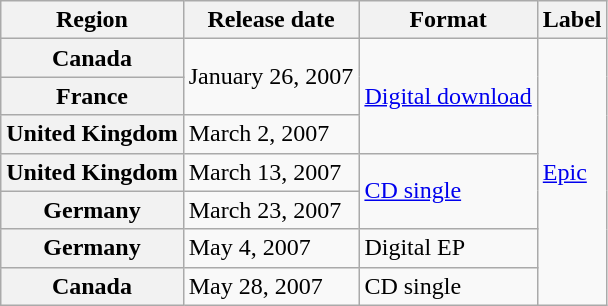<table class="wikitable plainrowheaders">
<tr>
<th scope="col">Region</th>
<th scope="col">Release date</th>
<th scope="col">Format</th>
<th scope="col">Label</th>
</tr>
<tr>
<th scope="row">Canada</th>
<td rowspan="2">January 26, 2007</td>
<td rowspan="3"><a href='#'>Digital download</a></td>
<td rowspan="7"><a href='#'>Epic</a></td>
</tr>
<tr>
<th scope="row">France</th>
</tr>
<tr>
<th scope="row">United Kingdom</th>
<td>March 2, 2007</td>
</tr>
<tr>
<th scope="row">United Kingdom</th>
<td>March 13, 2007</td>
<td rowspan="2"><a href='#'>CD single</a></td>
</tr>
<tr>
<th scope="row">Germany</th>
<td>March 23, 2007</td>
</tr>
<tr>
<th scope="row">Germany</th>
<td>May 4, 2007</td>
<td>Digital EP</td>
</tr>
<tr>
<th scope="row">Canada</th>
<td>May 28, 2007</td>
<td>CD single</td>
</tr>
</table>
